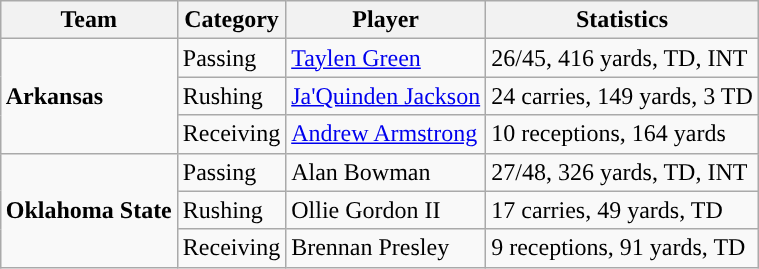<table class="wikitable" style="float: right;">
<tr>
<th>Team</th>
<th>Category</th>
<th>Player</th>
<th>Statistics</th>
</tr>
<tr>
<td rowspan=3><strong>Arkansas</strong></td>
<td>Passing</td>
<td><a href='#'>Taylen Green</a></td>
<td>26/45, 416 yards, TD, INT</td>
</tr>
<tr>
<td>Rushing</td>
<td><a href='#'>Ja'Quinden Jackson</a></td>
<td>24 carries, 149 yards, 3 TD</td>
</tr>
<tr>
<td>Receiving</td>
<td><a href='#'>Andrew Armstrong</a></td>
<td>10 receptions, 164 yards</td>
</tr>
<tr>
<td rowspan=3><strong>Oklahoma State</strong></td>
<td>Passing</td>
<td>Alan Bowman</td>
<td>27/48, 326 yards, TD, INT</td>
</tr>
<tr>
<td>Rushing</td>
<td>Ollie Gordon II</td>
<td>17 carries, 49 yards, TD</td>
</tr>
<tr>
<td>Receiving</td>
<td>Brennan Presley</td>
<td>9 receptions, 91 yards, TD</td>
</tr>
</table>
